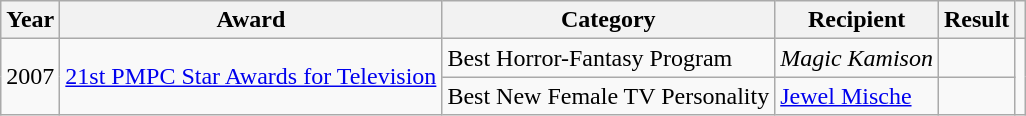<table class="wikitable">
<tr>
<th>Year</th>
<th>Award</th>
<th>Category</th>
<th>Recipient</th>
<th>Result</th>
<th></th>
</tr>
<tr>
<td rowspan=2>2007</td>
<td rowspan=2><a href='#'>21st PMPC Star Awards for Television</a></td>
<td>Best Horror-Fantasy Program</td>
<td><em>Magic Kamison</em></td>
<td></td>
<td rowspan=2></td>
</tr>
<tr>
<td>Best New Female TV Personality</td>
<td><a href='#'>Jewel Mische</a></td>
<td></td>
</tr>
</table>
